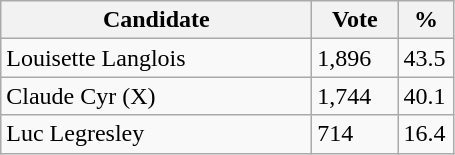<table class="wikitable">
<tr>
<th bgcolor="#DDDDFF" width="200px">Candidate</th>
<th bgcolor="#DDDDFF" width="50px">Vote</th>
<th bgcolor="#DDDDFF" width="30px">%</th>
</tr>
<tr>
<td>Louisette Langlois</td>
<td>1,896</td>
<td>43.5</td>
</tr>
<tr>
<td>Claude Cyr (X)</td>
<td>1,744</td>
<td>40.1</td>
</tr>
<tr>
<td>Luc Legresley</td>
<td>714</td>
<td>16.4</td>
</tr>
</table>
